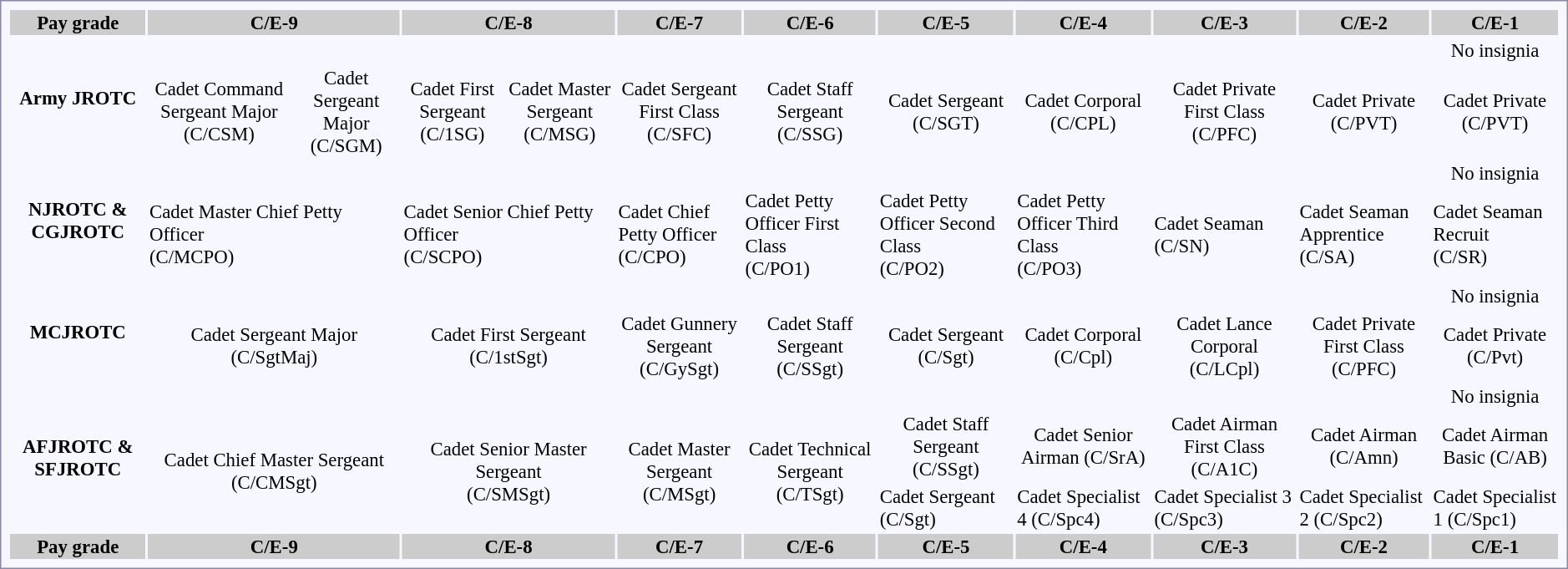<table style="border:1px solid #8888aa; background-color:#f7f8ff; padding:5px; font-size:95%; margin: 0px 12px 12px 0px;">
<tr style="background-color:#CCCCCC; text-align:center;">
<th>Pay grade</th>
<th colspan=2>C/E-9</th>
<th colspan=2>C/E-8</th>
<th>C/E-7</th>
<th>C/E-6</th>
<th>C/E-5</th>
<th>C/E-4</th>
<th>C/E-3</th>
<th>C/E-2</th>
<th>C/E-1</th>
</tr>
<tr style="text-align:center;">
<th rowspan=2>Army JROTC</th>
<td></td>
<td></td>
<td></td>
<td></td>
<td></td>
<td></td>
<td></td>
<td></td>
<td></td>
<td></td>
<td>No insignia</td>
</tr>
<tr style="text-align:center;">
<td>Cadet Command Sergeant Major<br>(C/CSM)</td>
<td>Cadet Sergeant Major<br>(C/SGM)</td>
<td>Cadet First Sergeant<br>(C/1SG)</td>
<td>Cadet Master Sergeant<br>(C/MSG)</td>
<td>Cadet Sergeant First Class<br>(C/SFC)</td>
<td>Cadet Staff Sergeant<br>(C/SSG)</td>
<td>Cadet Sergeant<br>(C/SGT)</td>
<td>Cadet Corporal<br>(C/CPL)</td>
<td>Cadet Private First Class<br>(C/PFC)</td>
<td>Cadet Private<br>(C/PVT)</td>
<td>Cadet Private<br>(C/PVT)</td>
</tr>
<tr style="text-align:center;">
<th rowspan="3">NJROTC & CGJROTC</th>
<td colspan=2></td>
<td colspan=2></td>
<td></td>
<td></td>
<td></td>
<td></td>
<td rowspan="2"></td>
<td rowspan="2"></td>
<td rowspan="2">No insignia</td>
</tr>
<tr>
<td colspan="2"></td>
<td colspan="2"></td>
<td></td>
<td></td>
<td></td>
<td></td>
</tr>
<tr>
<td colspan="2">Cadet Master Chief Petty Officer<br>(C/MCPO)</td>
<td colspan="2">Cadet Senior Chief Petty Officer<br>(C/SCPO)</td>
<td>Cadet Chief Petty Officer<br>(C/CPO)</td>
<td>Cadet Petty Officer First Class<br>(C/PO1)</td>
<td>Cadet Petty Officer Second Class<br>(C/PO2)</td>
<td>Cadet Petty Officer Third Class<br>(C/PO3)</td>
<td>Cadet Seaman<br>(C/SN)</td>
<td>Cadet Seaman Apprentice<br>(C/SA)</td>
<td>Cadet Seaman Recruit<br>(C/SR)</td>
</tr>
<tr style="text-align:center;">
<th rowspan="2">MCJROTC</th>
<td colspan="2"></td>
<td colspan="2"></td>
<td></td>
<td></td>
<td></td>
<td></td>
<td></td>
<td></td>
<td>No insignia</td>
</tr>
<tr style="text-align:center;">
<td colspan="2">Cadet Sergeant Major<br>(C/SgtMaj)</td>
<td colspan="2">Cadet First Sergeant<br>(C/1stSgt)</td>
<td>Cadet Gunnery Sergeant<br>(C/GySgt)</td>
<td>Cadet Staff Sergeant<br>(C/SSgt)</td>
<td>Cadet Sergeant<br>(C/Sgt)</td>
<td>Cadet Corporal<br>(C/Cpl)</td>
<td>Cadet Lance Corporal<br>(C/LCpl)</td>
<td>Cadet Private First Class<br>(C/PFC)</td>
<td>Cadet Private<br>(C/Pvt)</td>
</tr>
<tr style="text-align:center;">
<th rowspan="3">AFJROTC & SFJROTC</th>
<td colspan="2"></td>
<td colspan="2"></td>
<td></td>
<td></td>
<td></td>
<td></td>
<td></td>
<td></td>
<td>No insignia</td>
</tr>
<tr style="text-align:center;">
<td colspan="2" rowspan="2">Cadet Chief Master Sergeant<br>(C/CMSgt)</td>
<td colspan="2" rowspan="2">Cadet Senior Master Sergeant<br>(C/SMSgt)</td>
<td rowspan="2">Cadet Master Sergeant<br>(C/MSgt)</td>
<td rowspan="2">Cadet Technical Sergeant<br>(C/TSgt)</td>
<td>Cadet Staff Sergeant (C/SSgt)</td>
<td>Cadet Senior Airman (C/SrA)</td>
<td>Cadet Airman First Class (C/A1C)</td>
<td>Cadet Airman (C/Amn)</td>
<td>Cadet Airman Basic (C/AB)</td>
</tr>
<tr>
<td>Cadet Sergeant (C/Sgt)</td>
<td>Cadet Specialist 4 (C/Spc4)</td>
<td>Cadet Specialist 3 (C/Spc3)</td>
<td>Cadet Specialist 2 (C/Spc2)</td>
<td>Cadet Specialist 1 (C/Spc1)</td>
</tr>
<tr style="background-color:#CCCCCC; text-align:center;">
<th>Pay grade</th>
<th colspan="2">C/E-9</th>
<th colspan="2">C/E-8</th>
<th>C/E-7</th>
<th>C/E-6</th>
<th>C/E-5</th>
<th>C/E-4</th>
<th>C/E-3</th>
<th>C/E-2</th>
<th>C/E-1</th>
</tr>
</table>
